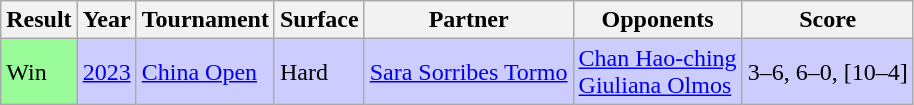<table class="sortable wikitable">
<tr>
<th>Result</th>
<th>Year</th>
<th>Tournament</th>
<th>Surface</th>
<th>Partner</th>
<th>Opponents</th>
<th class=unsortable>Score</th>
</tr>
<tr style="background:#ccf;">
<td style="background:#98FB98;">Win</td>
<td><a href='#'>2023</a></td>
<td><a href='#'>China Open</a></td>
<td>Hard</td>
<td> <a href='#'>Sara Sorribes Tormo</a></td>
<td> <a href='#'>Chan Hao-ching</a> <br>  <a href='#'>Giuliana Olmos</a></td>
<td>3–6, 6–0, [10–4]</td>
</tr>
</table>
